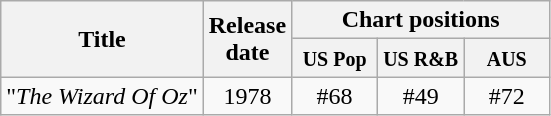<table class="wikitable">
<tr>
<th rowspan="2">Title</th>
<th rowspan="2">Release<br>date</th>
<th colspan="3">Chart positions</th>
</tr>
<tr>
<th width="50"><small>US Pop</small></th>
<th width="50"><small>US R&B</small></th>
<th width="50"><small>AUS</small></th>
</tr>
<tr>
<td>"<em>The Wizard Of Oz</em>"</td>
<td align="center">1978</td>
<td align="center">#68</td>
<td align="center">#49</td>
<td align="center">#72</td>
</tr>
</table>
